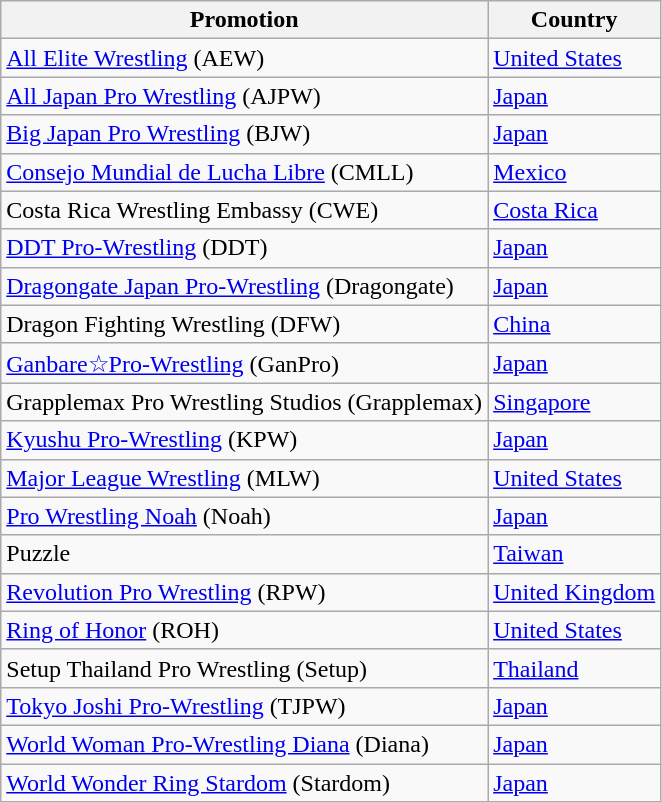<table class="wikitable sortable">
<tr>
<th>Promotion</th>
<th>Country</th>
</tr>
<tr>
<td><a href='#'>All Elite Wrestling</a> (AEW)</td>
<td><a href='#'>United States</a></td>
</tr>
<tr>
<td><a href='#'>All Japan Pro Wrestling</a> (AJPW)</td>
<td><a href='#'>Japan</a></td>
</tr>
<tr>
<td><a href='#'>Big Japan Pro Wrestling</a> (BJW)</td>
<td><a href='#'>Japan</a></td>
</tr>
<tr>
<td><a href='#'>Consejo Mundial de Lucha Libre</a> (CMLL)</td>
<td><a href='#'>Mexico</a></td>
</tr>
<tr>
<td>Costa Rica Wrestling Embassy (CWE)</td>
<td><a href='#'>Costa Rica</a></td>
</tr>
<tr>
<td><a href='#'>DDT Pro-Wrestling</a> (DDT)</td>
<td><a href='#'>Japan</a></td>
</tr>
<tr>
<td><a href='#'>Dragongate Japan Pro-Wrestling</a> (Dragongate)</td>
<td><a href='#'>Japan</a></td>
</tr>
<tr>
<td>Dragon Fighting Wrestling (DFW)</td>
<td><a href='#'>China</a></td>
</tr>
<tr>
<td><a href='#'>Ganbare☆Pro-Wrestling</a> (GanPro)</td>
<td><a href='#'>Japan</a></td>
</tr>
<tr>
<td>Grapplemax Pro Wrestling Studios (Grapplemax)</td>
<td><a href='#'>Singapore</a></td>
</tr>
<tr>
<td><a href='#'>Kyushu Pro-Wrestling</a> (KPW)</td>
<td><a href='#'>Japan</a></td>
</tr>
<tr>
<td><a href='#'>Major League Wrestling</a> (MLW)</td>
<td><a href='#'>United States</a></td>
</tr>
<tr>
<td><a href='#'>Pro Wrestling Noah</a> (Noah)</td>
<td><a href='#'>Japan</a></td>
</tr>
<tr>
<td>Puzzle</td>
<td><a href='#'>Taiwan</a></td>
</tr>
<tr>
<td><a href='#'>Revolution Pro Wrestling</a> (RPW)</td>
<td><a href='#'>United Kingdom</a></td>
</tr>
<tr>
<td><a href='#'>Ring of Honor</a> (ROH)</td>
<td><a href='#'>United States</a></td>
</tr>
<tr>
<td>Setup Thailand Pro Wrestling (Setup)</td>
<td><a href='#'>Thailand</a></td>
</tr>
<tr>
<td><a href='#'>Tokyo Joshi Pro-Wrestling</a> (TJPW)</td>
<td><a href='#'>Japan</a></td>
</tr>
<tr>
<td><a href='#'>World Woman Pro-Wrestling Diana</a> (Diana)</td>
<td><a href='#'>Japan</a></td>
</tr>
<tr>
<td><a href='#'>World Wonder Ring Stardom</a> (Stardom)</td>
<td><a href='#'>Japan</a></td>
</tr>
</table>
